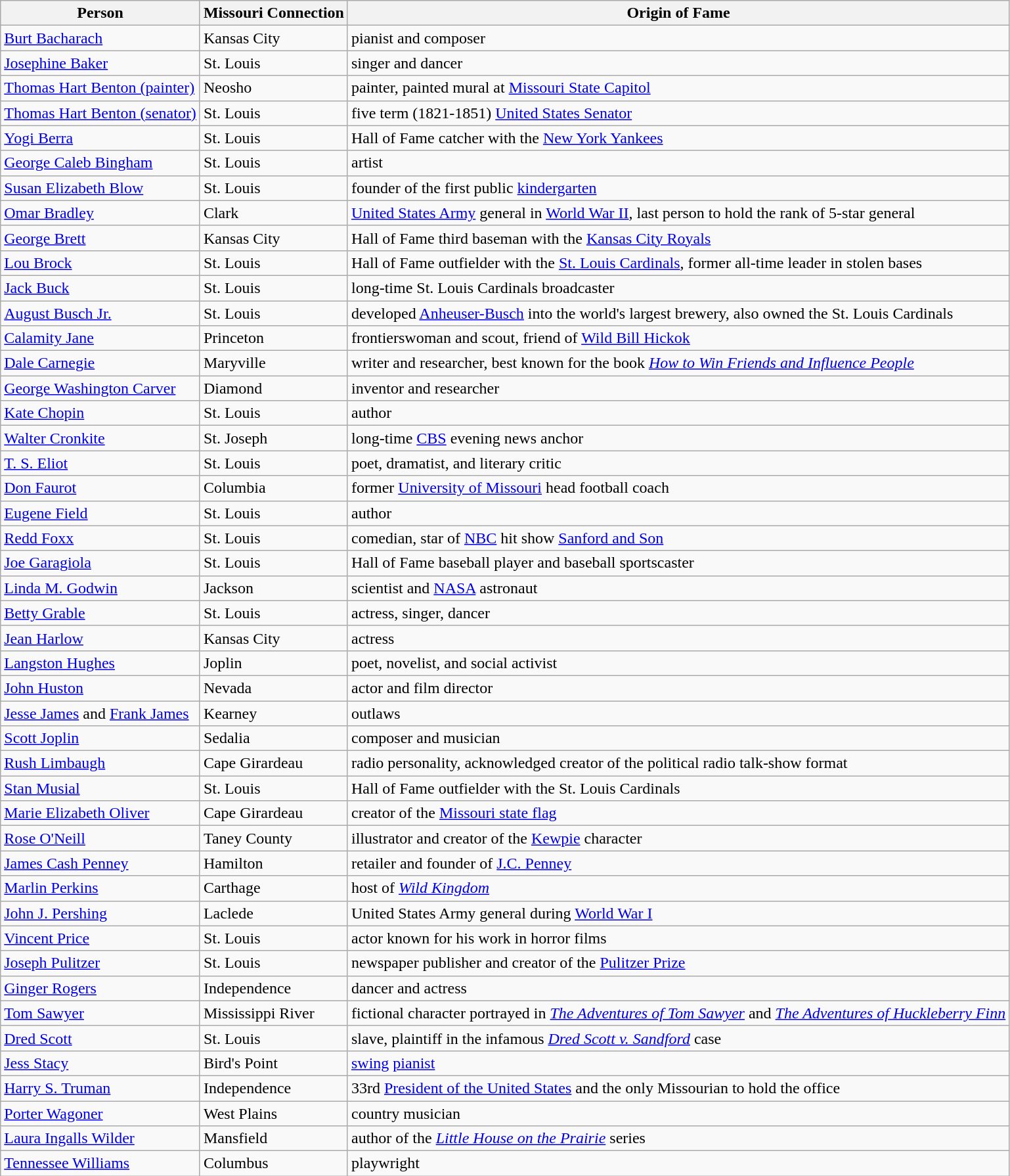<table class="wikitable sortable">
<tr>
<th>Person</th>
<th>Missouri Connection</th>
<th>Origin of Fame</th>
</tr>
<tr>
<td><a href='#'>Burt Bacharach</a></td>
<td>Kansas City</td>
<td>pianist and composer</td>
</tr>
<tr>
<td><a href='#'>Josephine Baker</a></td>
<td>St. Louis</td>
<td>singer and dancer</td>
</tr>
<tr>
<td><a href='#'>Thomas Hart Benton (painter)</a></td>
<td>Neosho</td>
<td>painter, painted mural at <a href='#'>Missouri State Capitol</a></td>
</tr>
<tr>
<td><a href='#'>Thomas Hart Benton (senator)</a></td>
<td>St. Louis</td>
<td>five term (1821-1851) <a href='#'>United States Senator</a></td>
</tr>
<tr>
<td><a href='#'>Yogi Berra</a></td>
<td>St. Louis</td>
<td>Hall of Fame catcher with the <a href='#'>New York Yankees</a></td>
</tr>
<tr>
<td><a href='#'>George Caleb Bingham</a></td>
<td>St. Louis</td>
<td>artist</td>
</tr>
<tr>
<td><a href='#'>Susan Elizabeth Blow</a></td>
<td>St. Louis</td>
<td>founder of the first public <a href='#'>kindergarten</a></td>
</tr>
<tr>
<td><a href='#'>Omar Bradley</a></td>
<td>Clark</td>
<td><a href='#'>United States Army</a> general in <a href='#'>World War II</a>, last person to hold the rank of 5-star general</td>
</tr>
<tr>
<td><a href='#'>George Brett</a></td>
<td>Kansas City</td>
<td>Hall of Fame third baseman with the <a href='#'>Kansas City Royals</a></td>
</tr>
<tr>
<td><a href='#'>Lou Brock</a></td>
<td>St. Louis</td>
<td>Hall of Fame outfielder with the <a href='#'>St. Louis Cardinals</a>, former all-time leader in stolen bases</td>
</tr>
<tr>
<td><a href='#'>Jack Buck</a></td>
<td>St. Louis</td>
<td>long-time St. Louis Cardinals broadcaster</td>
</tr>
<tr>
<td><a href='#'>August Busch Jr.</a></td>
<td>St. Louis</td>
<td>developed <a href='#'>Anheuser-Busch</a> into the world's largest brewery, also owned the St. Louis Cardinals</td>
</tr>
<tr>
<td><a href='#'>Calamity Jane</a></td>
<td>Princeton</td>
<td>frontierswoman and scout, friend of <a href='#'>Wild Bill Hickok</a></td>
</tr>
<tr>
<td><a href='#'>Dale Carnegie</a></td>
<td>Maryville</td>
<td>writer and researcher, best known for the book <em><a href='#'>How to Win Friends and Influence People</a></em></td>
</tr>
<tr>
<td><a href='#'>George Washington Carver</a></td>
<td>Diamond</td>
<td>inventor and researcher</td>
</tr>
<tr>
<td><a href='#'>Kate Chopin</a></td>
<td>St. Louis</td>
<td>author</td>
</tr>
<tr>
<td><a href='#'>Walter Cronkite</a></td>
<td>St. Joseph</td>
<td>long-time <a href='#'>CBS</a> evening news anchor</td>
</tr>
<tr>
<td><a href='#'>T. S. Eliot</a></td>
<td>St. Louis</td>
<td>poet, dramatist, and literary critic</td>
</tr>
<tr>
<td><a href='#'>Don Faurot</a></td>
<td>Columbia</td>
<td>former <a href='#'>University of Missouri</a> head football coach</td>
</tr>
<tr>
<td><a href='#'>Eugene Field</a></td>
<td>St. Louis</td>
<td>author</td>
</tr>
<tr>
<td><a href='#'>Redd Foxx</a></td>
<td>St. Louis</td>
<td>comedian, star of <a href='#'>NBC</a> hit show <a href='#'>Sanford and Son</a></td>
</tr>
<tr>
<td><a href='#'>Joe Garagiola</a></td>
<td>St. Louis</td>
<td>Hall of Fame baseball player and baseball sportscaster</td>
</tr>
<tr>
<td><a href='#'>Linda M. Godwin</a></td>
<td>Jackson</td>
<td>scientist and <a href='#'>NASA</a> astronaut</td>
</tr>
<tr>
<td><a href='#'>Betty Grable</a></td>
<td>St. Louis</td>
<td>actress, singer, dancer</td>
</tr>
<tr>
<td><a href='#'>Jean Harlow</a></td>
<td>Kansas City</td>
<td>actress</td>
</tr>
<tr>
<td><a href='#'>Langston Hughes</a></td>
<td>Joplin</td>
<td>poet, novelist, and social activist</td>
</tr>
<tr>
<td><a href='#'>John Huston</a></td>
<td>Nevada</td>
<td>actor and film director</td>
</tr>
<tr>
<td><a href='#'>Jesse James</a> and <a href='#'>Frank James</a></td>
<td>Kearney</td>
<td>outlaws</td>
</tr>
<tr>
<td><a href='#'>Scott Joplin</a></td>
<td>Sedalia</td>
<td>composer and musician</td>
</tr>
<tr>
<td><a href='#'>Rush Limbaugh</a></td>
<td>Cape Girardeau</td>
<td>radio personality, acknowledged creator of the political radio talk-show format</td>
</tr>
<tr>
<td><a href='#'>Stan Musial</a></td>
<td>St. Louis</td>
<td>Hall of Fame outfielder with the St. Louis Cardinals</td>
</tr>
<tr>
<td><a href='#'>Marie Elizabeth Oliver</a></td>
<td>Cape Girardeau</td>
<td>creator of the <a href='#'>Missouri state flag</a></td>
</tr>
<tr>
<td><a href='#'>Rose O'Neill</a></td>
<td>Taney County</td>
<td>illustrator and creator of the <a href='#'>Kewpie</a> character</td>
</tr>
<tr>
<td><a href='#'>James Cash Penney</a></td>
<td>Hamilton</td>
<td>retailer and founder of <a href='#'>J.C. Penney</a></td>
</tr>
<tr>
<td><a href='#'>Marlin Perkins</a></td>
<td>Carthage</td>
<td>host of <em><a href='#'>Wild Kingdom</a></em></td>
</tr>
<tr>
<td><a href='#'>John J. Pershing</a></td>
<td>Laclede</td>
<td>United States Army general during <a href='#'>World War I</a></td>
</tr>
<tr>
<td><a href='#'>Vincent Price</a></td>
<td>St. Louis</td>
<td>actor known for his work in horror films</td>
</tr>
<tr>
<td><a href='#'>Joseph Pulitzer</a></td>
<td>St. Louis</td>
<td>newspaper publisher and creator of the <a href='#'>Pulitzer Prize</a></td>
</tr>
<tr>
<td><a href='#'>Ginger Rogers</a></td>
<td>Independence</td>
<td>dancer and actress</td>
</tr>
<tr>
<td><a href='#'>Tom Sawyer</a></td>
<td>Mississippi River</td>
<td>fictional character portrayed in <em><a href='#'>The Adventures of Tom Sawyer</a></em> and <em><a href='#'>The Adventures of Huckleberry Finn</a></em></td>
</tr>
<tr>
<td><a href='#'>Dred Scott</a></td>
<td>St. Louis</td>
<td>slave, plaintiff in the infamous <em><a href='#'>Dred Scott v. Sandford</a></em> case</td>
</tr>
<tr>
<td><a href='#'>Jess Stacy</a></td>
<td>Bird's Point</td>
<td><a href='#'>swing</a> <a href='#'>pianist</a></td>
</tr>
<tr>
<td><a href='#'>Harry S. Truman</a></td>
<td>Independence</td>
<td>33rd <a href='#'>President of the United States</a> and the only Missourian to hold the office</td>
</tr>
<tr>
<td><a href='#'>Porter Wagoner</a></td>
<td>West Plains</td>
<td>country musician</td>
</tr>
<tr>
<td><a href='#'>Laura Ingalls Wilder</a></td>
<td>Mansfield</td>
<td>author of the <em><a href='#'>Little House on the Prairie</a></em> series</td>
</tr>
<tr>
<td><a href='#'>Tennessee Williams</a></td>
<td>Columbus</td>
<td>playwright</td>
</tr>
</table>
